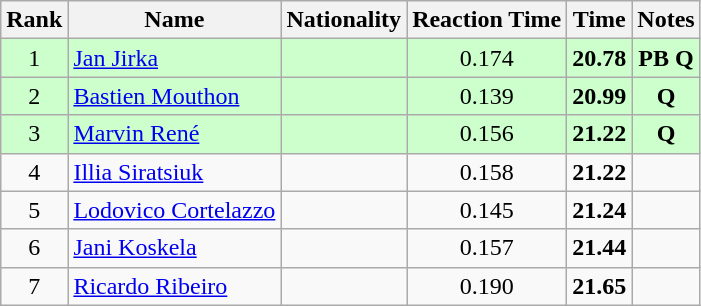<table class="wikitable sortable" style="text-align:center">
<tr>
<th>Rank</th>
<th>Name</th>
<th>Nationality</th>
<th>Reaction Time</th>
<th>Time</th>
<th>Notes</th>
</tr>
<tr bgcolor=ccffcc>
<td>1</td>
<td align=left><a href='#'>Jan Jirka</a></td>
<td align=left></td>
<td>0.174</td>
<td><strong>20.78</strong></td>
<td><strong>PB Q</strong></td>
</tr>
<tr bgcolor=ccffcc>
<td>2</td>
<td align=left><a href='#'>Bastien Mouthon</a></td>
<td align=left></td>
<td>0.139</td>
<td><strong>20.99</strong></td>
<td><strong>Q</strong></td>
</tr>
<tr bgcolor=ccffcc>
<td>3</td>
<td align=left><a href='#'>Marvin René</a></td>
<td align=left></td>
<td>0.156</td>
<td><strong>21.22</strong></td>
<td><strong>Q</strong></td>
</tr>
<tr>
<td>4</td>
<td align=left><a href='#'>Illia Siratsiuk</a></td>
<td align=left></td>
<td>0.158</td>
<td><strong>21.22</strong></td>
<td></td>
</tr>
<tr>
<td>5</td>
<td align=left><a href='#'>Lodovico Cortelazzo</a></td>
<td align=left></td>
<td>0.145</td>
<td><strong>21.24</strong></td>
<td></td>
</tr>
<tr>
<td>6</td>
<td align=left><a href='#'>Jani Koskela</a></td>
<td align=left></td>
<td>0.157</td>
<td><strong>21.44</strong></td>
<td></td>
</tr>
<tr>
<td>7</td>
<td align=left><a href='#'>Ricardo Ribeiro</a></td>
<td align=left></td>
<td>0.190</td>
<td><strong>21.65</strong></td>
<td></td>
</tr>
</table>
